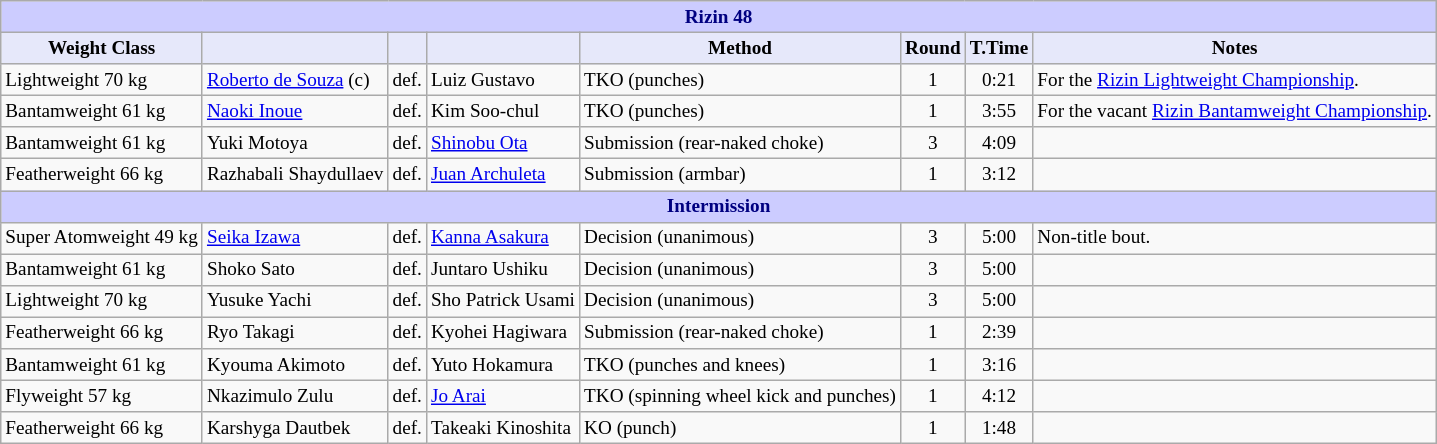<table class="wikitable" style="font-size: 80%;">
<tr>
<th colspan="8" style="background-color: #ccf; color: #000080; text-align: center;"><strong>Rizin 48</strong></th>
</tr>
<tr>
<th colspan="1" style="background-color: #E6E8FA; color: #000000; text-align: center;">Weight Class</th>
<th colspan="1" style="background-color: #E6E8FA; color: #000000; text-align: center;"></th>
<th colspan="1" style="background-color: #E6E8FA; color: #000000; text-align: center;"></th>
<th colspan="1" style="background-color: #E6E8FA; color: #000000; text-align: center;"></th>
<th colspan="1" style="background-color: #E6E8FA; color: #000000; text-align: center;">Method</th>
<th colspan="1" style="background-color: #E6E8FA; color: #000000; text-align: center;">Round</th>
<th colspan="1" style="background-color: #E6E8FA; color: #000000; text-align: center;">T.Time</th>
<th colspan="1" style="background-color: #E6E8FA; color: #000000; text-align: center;">Notes</th>
</tr>
<tr>
<td>Lightweight 70 kg</td>
<td> <a href='#'>Roberto de Souza</a> (c)</td>
<td align=center>def.</td>
<td> Luiz Gustavo</td>
<td>TKO (punches)</td>
<td align=center>1</td>
<td align=center>0:21</td>
<td>For the <a href='#'>Rizin Lightweight Championship</a>.</td>
</tr>
<tr>
<td>Bantamweight 61 kg</td>
<td> <a href='#'>Naoki Inoue</a></td>
<td align=center>def.</td>
<td> Kim Soo-chul</td>
<td>TKO (punches)</td>
<td align=center>1</td>
<td align=center>3:55</td>
<td>For the vacant <a href='#'>Rizin Bantamweight Championship</a>.</td>
</tr>
<tr>
<td>Bantamweight 61 kg</td>
<td> Yuki Motoya</td>
<td align=center>def.</td>
<td> <a href='#'>Shinobu Ota</a></td>
<td>Submission (rear-naked choke)</td>
<td align=center>3</td>
<td align=center>4:09</td>
<td></td>
</tr>
<tr>
<td>Featherweight 66 kg</td>
<td> Razhabali Shaydullaev</td>
<td align=center>def.</td>
<td> <a href='#'>Juan Archuleta</a></td>
<td>Submission (armbar)</td>
<td align=center>1</td>
<td align=center>3:12</td>
<td></td>
</tr>
<tr>
<th colspan="8" style="background-color: #ccf; color: #000080; text-align: center;"><strong>Intermission</strong></th>
</tr>
<tr>
<td>Super Atomweight 49 kg</td>
<td> <a href='#'>Seika Izawa</a></td>
<td align=center>def.</td>
<td> <a href='#'>Kanna Asakura</a></td>
<td>Decision (unanimous)</td>
<td align=center>3</td>
<td align=center>5:00</td>
<td>Non-title bout.</td>
</tr>
<tr>
<td>Bantamweight 61 kg</td>
<td> Shoko Sato</td>
<td align=center>def.</td>
<td> Juntaro Ushiku</td>
<td>Decision (unanimous)</td>
<td align=center>3</td>
<td align=center>5:00</td>
<td></td>
</tr>
<tr>
<td>Lightweight 70 kg</td>
<td> Yusuke Yachi</td>
<td align=center>def.</td>
<td> Sho Patrick Usami</td>
<td>Decision (unanimous)</td>
<td align=center>3</td>
<td align=center>5:00</td>
<td></td>
</tr>
<tr>
<td>Featherweight 66 kg</td>
<td> Ryo Takagi</td>
<td align=center>def.</td>
<td> Kyohei Hagiwara</td>
<td>Submission (rear-naked choke)</td>
<td align=center>1</td>
<td align=center>2:39</td>
<td></td>
</tr>
<tr>
<td>Bantamweight 61 kg</td>
<td> Kyouma Akimoto</td>
<td align=center>def.</td>
<td> Yuto Hokamura</td>
<td>TKO (punches and knees)</td>
<td align=center>1</td>
<td align=center>3:16</td>
<td></td>
</tr>
<tr>
<td>Flyweight 57 kg</td>
<td> Nkazimulo Zulu</td>
<td align=center>def.</td>
<td> <a href='#'>Jo Arai</a></td>
<td>TKO (spinning wheel kick and punches)</td>
<td align=center>1</td>
<td align=center>4:12</td>
<td></td>
</tr>
<tr>
<td>Featherweight 66 kg</td>
<td> Karshyga Dautbek</td>
<td align=center>def.</td>
<td> Takeaki Kinoshita</td>
<td>KO (punch)</td>
<td align=center>1</td>
<td align=center>1:48</td>
<td></td>
</tr>
</table>
